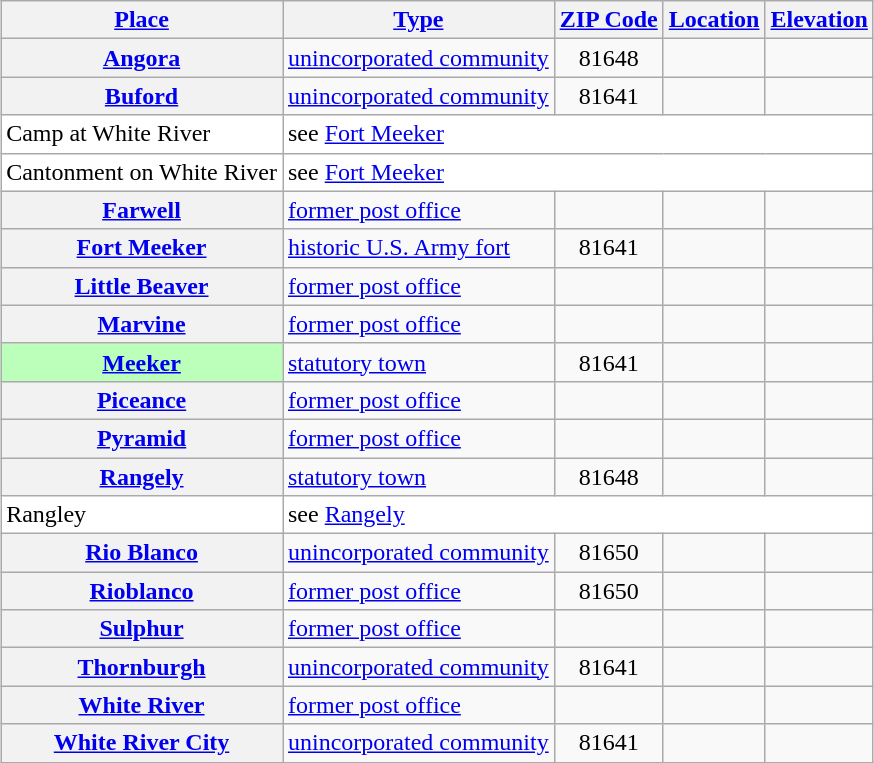<table class="wikitable sortable  plainrowheaders" style="margin:auto;">
<tr>
<th scope=col><a href='#'>Place</a></th>
<th scope=col><a href='#'>Type</a></th>
<th scope=col><a href='#'>ZIP Code</a></th>
<th scope=col><a href='#'>Location</a></th>
<th scope=col><a href='#'>Elevation</a></th>
</tr>
<tr>
<th scope=row><a href='#'>Angora</a></th>
<td><a href='#'>unincorporated community</a></td>
<td align=center>81648</td>
<td></td>
<td align=right></td>
</tr>
<tr>
<th scope=row><a href='#'>Buford</a></th>
<td><a href='#'>unincorporated community</a></td>
<td align=center>81641</td>
<td></td>
<td align=right></td>
</tr>
<tr bgcolor=white>
<td>Camp at White River</td>
<td colspan=4>see <a href='#'>Fort Meeker</a></td>
</tr>
<tr bgcolor=white>
<td>Cantonment on White River</td>
<td colspan=4>see <a href='#'>Fort Meeker</a></td>
</tr>
<tr>
<th scope=row><a href='#'>Farwell</a></th>
<td><a href='#'>former post office</a></td>
<td align=center></td>
<td></td>
<td></td>
</tr>
<tr>
<th scope=row><a href='#'>Fort Meeker</a></th>
<td><a href='#'>historic U.S. Army fort</a></td>
<td align=center>81641</td>
<td></td>
<td></td>
</tr>
<tr>
<th scope=row><a href='#'>Little Beaver</a></th>
<td><a href='#'>former post office</a></td>
<td align=center></td>
<td></td>
<td></td>
</tr>
<tr>
<th scope=row><a href='#'>Marvine</a></th>
<td><a href='#'>former post office</a></td>
<td align=center></td>
<td></td>
<td></td>
</tr>
<tr>
<th scope=row style="background:#BBFFBB;"><a href='#'>Meeker</a></th>
<td><a href='#'>statutory town</a></td>
<td align=center>81641</td>
<td></td>
<td align=right></td>
</tr>
<tr>
<th scope=row><a href='#'>Piceance</a></th>
<td><a href='#'>former post office</a></td>
<td align=center></td>
<td></td>
<td></td>
</tr>
<tr>
<th scope=row><a href='#'>Pyramid</a></th>
<td><a href='#'>former post office</a></td>
<td align=center></td>
<td></td>
<td></td>
</tr>
<tr>
<th scope=row><a href='#'>Rangely</a></th>
<td><a href='#'>statutory town</a></td>
<td align=center>81648</td>
<td></td>
<td align=right></td>
</tr>
<tr bgcolor=white>
<td>Rangley</td>
<td colspan=4>see <a href='#'>Rangely</a></td>
</tr>
<tr>
<th scope=row><a href='#'>Rio Blanco</a></th>
<td><a href='#'>unincorporated community</a></td>
<td align=center>81650</td>
<td></td>
<td align=right></td>
</tr>
<tr>
<th scope=row><a href='#'>Rioblanco</a></th>
<td><a href='#'>former post office</a></td>
<td align=center>81650</td>
<td></td>
<td></td>
</tr>
<tr>
<th scope=row><a href='#'>Sulphur</a></th>
<td><a href='#'>former post office</a></td>
<td align=center></td>
<td></td>
<td></td>
</tr>
<tr>
<th scope=row><a href='#'>Thornburgh</a></th>
<td><a href='#'>unincorporated community</a></td>
<td align=center>81641</td>
<td></td>
<td align=right></td>
</tr>
<tr>
<th scope=row><a href='#'>White River</a></th>
<td><a href='#'>former post office</a></td>
<td align=center></td>
<td></td>
<td></td>
</tr>
<tr>
<th scope=row><a href='#'>White River City</a></th>
<td><a href='#'>unincorporated community</a></td>
<td align=center>81641</td>
<td></td>
<td align=right></td>
</tr>
</table>
